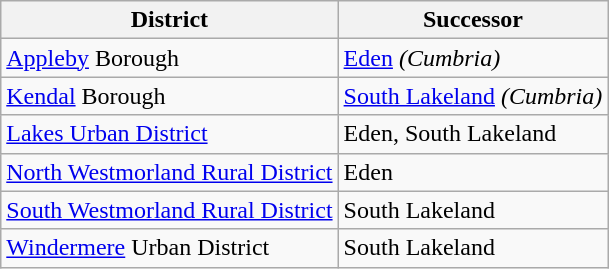<table class="wikitable">
<tr>
<th>District</th>
<th>Successor</th>
</tr>
<tr>
<td><a href='#'>Appleby</a> Borough</td>
<td><a href='#'>Eden</a> <em>(Cumbria)</em></td>
</tr>
<tr>
<td><a href='#'>Kendal</a> Borough</td>
<td><a href='#'>South Lakeland</a> <em>(Cumbria)</em></td>
</tr>
<tr>
<td><a href='#'>Lakes Urban District</a></td>
<td>Eden, South Lakeland</td>
</tr>
<tr>
<td><a href='#'>North Westmorland Rural District</a></td>
<td>Eden</td>
</tr>
<tr>
<td><a href='#'>South Westmorland Rural District</a></td>
<td>South Lakeland</td>
</tr>
<tr>
<td><a href='#'>Windermere</a> Urban District</td>
<td>South Lakeland</td>
</tr>
</table>
